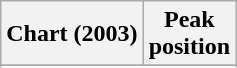<table class="wikitable sortable">
<tr>
<th>Chart (2003)</th>
<th>Peak<br>position</th>
</tr>
<tr>
</tr>
<tr>
</tr>
</table>
